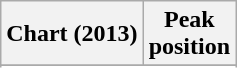<table class="wikitable sortable plainrowheaders" style="text-align:center">
<tr>
<th scope="col">Chart (2013)</th>
<th scope="col">Peak<br>position</th>
</tr>
<tr>
</tr>
<tr>
</tr>
<tr>
</tr>
</table>
